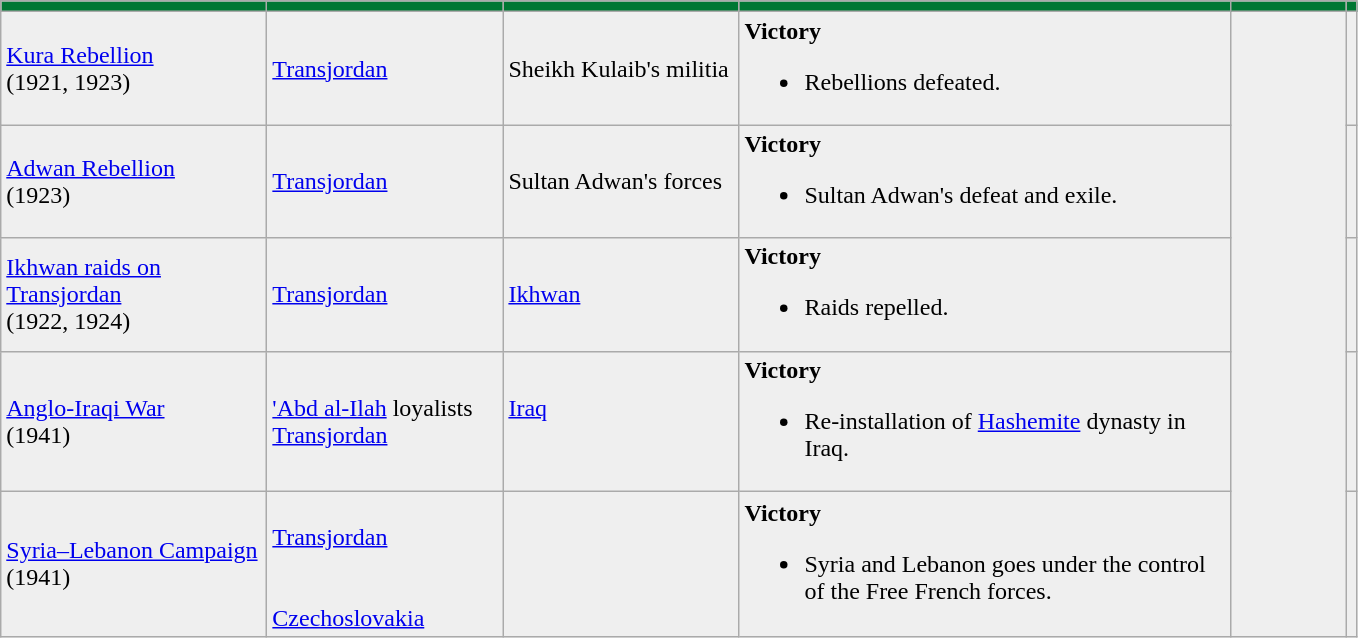<table class="wikitable">
<tr>
<th style="background:#007733" width="170"></th>
<th style="background:#007733" width="150"></th>
<th style="background:#007733" width="150"></th>
<th style="background:#007733" width="320"></th>
<th style="background:#007733" width="70"></th>
<th style="background:#007733" width=""></th>
</tr>
<tr>
<td style="background:#efefef"><a href='#'>Kura Rebellion</a><br>(1921, 1923)</td>
<td style="background:#efefef"> <a href='#'>Transjordan</a><br></td>
<td style="background:#efefef">Sheikh Kulaib's militia</td>
<td style="background:#efefef"><strong>Victory</strong><br><ul><li>Rebellions defeated.</li></ul></td>
<td style="background:#efefef" rowspan=5></td>
<td style="background:#efefef"></td>
</tr>
<tr>
<td style="background:#efefef"><a href='#'>Adwan Rebellion</a><br>(1923)</td>
<td style="background:#efefef"> <a href='#'>Transjordan</a><br></td>
<td style="background:#efefef">Sultan Adwan's forces</td>
<td style="background:#efefef"><strong>Victory</strong><br><ul><li>Sultan Adwan's defeat and exile.</li></ul></td>
<td style="background:#efefef"></td>
</tr>
<tr>
<td style="background:#efefef"><a href='#'>Ikhwan raids on Transjordan</a><br>(1922, 1924)</td>
<td style="background:#efefef"> <a href='#'>Transjordan</a><br></td>
<td style="background:#efefef"> <a href='#'>Ikhwan</a></td>
<td style="background:#efefef"><strong>Victory</strong><br><ul><li>Raids repelled.</li></ul></td>
<td style="background:#efefef"></td>
</tr>
<tr>
<td style="background:#efefef"><a href='#'>Anglo-Iraqi War</a><br>(1941)</td>
<td style="background:#efefef"><br> <a href='#'>'Abd al-Ilah</a> loyalists<br> <a href='#'>Transjordan</a><br><br></td>
<td style="background:#efefef"> <a href='#'>Iraq</a><br><br></td>
<td style="background:#efefef"><strong>Victory</strong><br><ul><li>Re-installation of <a href='#'>Hashemite</a> dynasty in Iraq.</li></ul></td>
<td style="background:#efefef"></td>
</tr>
<tr>
<td style="background:#efefef"><a href='#'>Syria–Lebanon Campaign</a><br>(1941)</td>
<td style="background:#efefef"><br> <a href='#'>Transjordan</a><br><br><br> <a href='#'>Czechoslovakia</a></td>
<td style="background:#efefef"></td>
<td style="background:#efefef"><strong>Victory</strong><br><ul><li>Syria and Lebanon goes under the control of the Free French forces.</li></ul></td>
<td style="background:#efefef"></td>
</tr>
</table>
